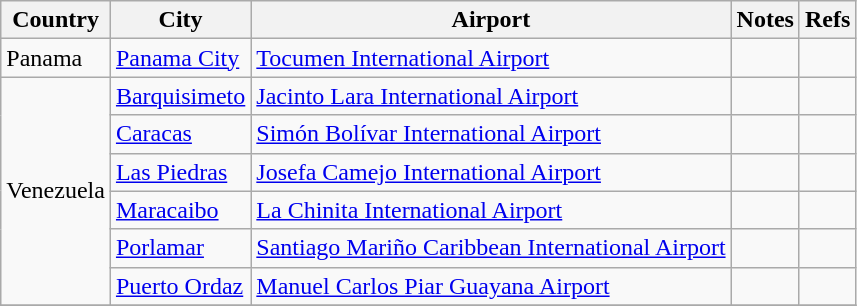<table class="wikitable sortable">
<tr>
<th>Country</th>
<th>City</th>
<th>Airport</th>
<th>Notes</th>
<th class="unsortable">Refs</th>
</tr>
<tr>
<td>Panama</td>
<td><a href='#'>Panama City</a></td>
<td><a href='#'>Tocumen International Airport</a></td>
<td></td>
<td></td>
</tr>
<tr>
<td rowspan="6">Venezuela</td>
<td><a href='#'>Barquisimeto</a></td>
<td><a href='#'>Jacinto Lara International Airport</a></td>
<td align=center></td>
<td></td>
</tr>
<tr>
<td><a href='#'>Caracas</a></td>
<td><a href='#'>Simón Bolívar International Airport</a></td>
<td></td>
<td></td>
</tr>
<tr>
<td><a href='#'>Las Piedras</a></td>
<td><a href='#'>Josefa Camejo International Airport</a></td>
<td align=center></td>
<td></td>
</tr>
<tr>
<td><a href='#'>Maracaibo</a></td>
<td><a href='#'>La Chinita International Airport</a></td>
<td></td>
<td></td>
</tr>
<tr>
<td><a href='#'>Porlamar</a></td>
<td><a href='#'>Santiago Mariño Caribbean International Airport</a></td>
<td align=center></td>
<td></td>
</tr>
<tr>
<td><a href='#'>Puerto Ordaz</a></td>
<td><a href='#'>Manuel Carlos Piar Guayana Airport</a></td>
<td align=center></td>
<td></td>
</tr>
<tr>
</tr>
</table>
